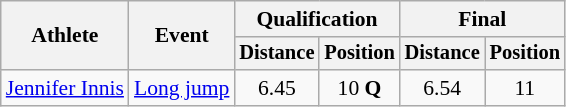<table class=wikitable style=font-size:90%>
<tr>
<th rowspan=2>Athlete</th>
<th rowspan=2>Event</th>
<th colspan=2>Qualification</th>
<th colspan=2>Final</th>
</tr>
<tr style=font-size:95%>
<th>Distance</th>
<th>Position</th>
<th>Distance</th>
<th>Position</th>
</tr>
<tr align=center>
<td align=left><a href='#'>Jennifer Innis</a></td>
<td align=left><a href='#'>Long jump</a></td>
<td>6.45</td>
<td>10 <strong>Q</strong></td>
<td>6.54</td>
<td>11</td>
</tr>
</table>
